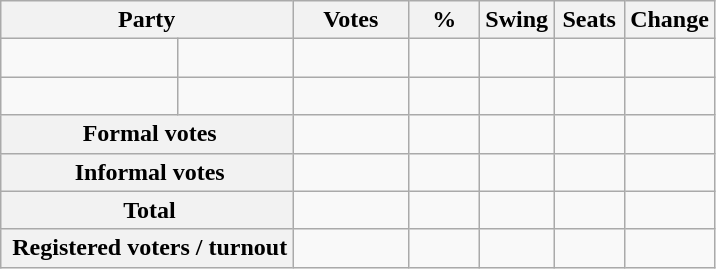<table class="wikitable" style="text-align:right; margin-bottom:0">
<tr>
<th style="width:10px" colspan=3>Party</th>
<th style="width:70px;">Votes</th>
<th style="width:40px;">%</th>
<th style="width:40px;">Swing</th>
<th style="width:40px;">Seats</th>
<th style="width:40px;">Change</th>
</tr>
<tr>
<td> </td>
<td style="text-align:left;" colspan="2"></td>
<td></td>
<td></td>
<td></td>
<td></td>
<td></td>
</tr>
<tr>
<td> </td>
<td style="text-align:left;" colspan="2"></td>
<td></td>
<td></td>
<td></td>
<td></td>
<td></td>
</tr>
<tr>
<th colspan="3" rowspan="1"> Formal votes</th>
<td></td>
<td></td>
<td></td>
<td></td>
<td></td>
</tr>
<tr>
<th colspan="3" rowspan="1"> Informal votes</th>
<td></td>
<td></td>
<td></td>
<td></td>
<td></td>
</tr>
<tr>
<th colspan="3" rowspan="1"> <strong>Total </strong></th>
<td></td>
<td></td>
<td></td>
<td></td>
<td></td>
</tr>
<tr>
<th colspan="3" rowspan="1"> Registered voters / turnout</th>
<td></td>
<td></td>
<td></td>
<td></td>
<td></td>
</tr>
</table>
